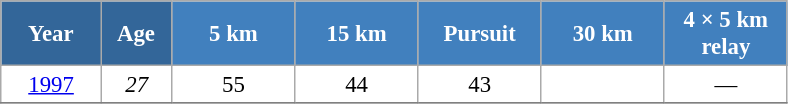<table class="wikitable" style="font-size:95%; text-align:center; border:grey solid 1px; border-collapse:collapse; background:#ffffff;">
<tr>
<th style="background-color:#369; color:white; width:60px;"> Year </th>
<th style="background-color:#369; color:white; width:40px;"> Age </th>
<th style="background-color:#4180be; color:white; width:75px;"> 5 km </th>
<th style="background-color:#4180be; color:white; width:75px;"> 15 km </th>
<th style="background-color:#4180be; color:white; width:75px;"> Pursuit </th>
<th style="background-color:#4180be; color:white; width:75px;"> 30 km </th>
<th style="background-color:#4180be; color:white; width:75px;"> 4 × 5 km <br> relay </th>
</tr>
<tr>
<td><a href='#'>1997</a></td>
<td><em>27</em></td>
<td>55</td>
<td>44</td>
<td>43</td>
<td></td>
<td>—</td>
</tr>
<tr>
</tr>
</table>
